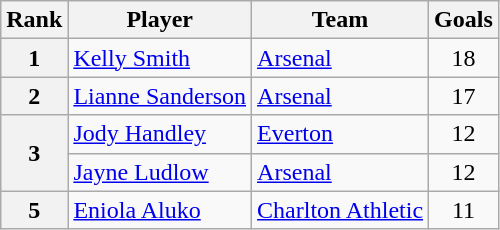<table class="wikitable">
<tr>
<th>Rank</th>
<th>Player</th>
<th>Team</th>
<th>Goals</th>
</tr>
<tr>
<th>1</th>
<td> <a href='#'>Kelly Smith</a></td>
<td> <a href='#'>Arsenal</a></td>
<td align=center>18</td>
</tr>
<tr>
<th>2</th>
<td> <a href='#'>Lianne Sanderson</a></td>
<td> <a href='#'>Arsenal</a></td>
<td align=center>17</td>
</tr>
<tr>
<th rowspan=2>3</th>
<td> <a href='#'>Jody Handley</a></td>
<td> <a href='#'>Everton</a></td>
<td align=center>12</td>
</tr>
<tr>
<td> <a href='#'>Jayne Ludlow</a></td>
<td> <a href='#'>Arsenal</a></td>
<td align=center>12</td>
</tr>
<tr>
<th>5</th>
<td> <a href='#'>Eniola Aluko</a></td>
<td> <a href='#'>Charlton Athletic</a></td>
<td align=center>11</td>
</tr>
</table>
